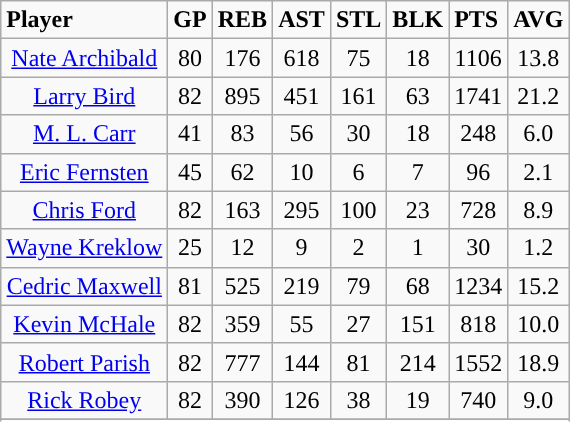<table class="wikitable">
<tr style="font-weight:bold; ">
<td>Player</td>
<td>GP</td>
<td>REB</td>
<td>AST</td>
<td>STL</td>
<td>BLK</td>
<td>PTS</td>
<td>AVG</td>
</tr>
<tr align="center">
<td><a href='#'>Nate Archibald</a></td>
<td>80</td>
<td>176</td>
<td>618</td>
<td>75</td>
<td>18</td>
<td>1106</td>
<td>13.8</td>
</tr>
<tr align="center">
<td><a href='#'>Larry Bird</a></td>
<td>82</td>
<td>895</td>
<td>451</td>
<td>161</td>
<td>63</td>
<td>1741</td>
<td>21.2</td>
</tr>
<tr align="center">
<td><a href='#'>M. L. Carr</a></td>
<td>41</td>
<td>83</td>
<td>56</td>
<td>30</td>
<td>18</td>
<td>248</td>
<td>6.0</td>
</tr>
<tr align="center">
<td><a href='#'>Eric Fernsten</a></td>
<td>45</td>
<td>62</td>
<td>10</td>
<td>6</td>
<td>7</td>
<td>96</td>
<td>2.1</td>
</tr>
<tr align="center">
<td><a href='#'>Chris Ford</a></td>
<td>82</td>
<td>163</td>
<td>295</td>
<td>100</td>
<td>23</td>
<td>728</td>
<td>8.9</td>
</tr>
<tr align="center">
<td><a href='#'>Wayne Kreklow</a></td>
<td>25</td>
<td>12</td>
<td>9</td>
<td>2</td>
<td>1</td>
<td>30</td>
<td>1.2</td>
</tr>
<tr align="center">
<td><a href='#'>Cedric Maxwell</a></td>
<td>81</td>
<td>525</td>
<td>219</td>
<td>79</td>
<td>68</td>
<td>1234</td>
<td>15.2</td>
</tr>
<tr align="center">
<td><a href='#'>Kevin McHale</a></td>
<td>82</td>
<td>359</td>
<td>55</td>
<td>27</td>
<td>151</td>
<td>818</td>
<td>10.0</td>
</tr>
<tr align="center">
<td><a href='#'>Robert Parish</a></td>
<td>82</td>
<td>777</td>
<td>144</td>
<td>81</td>
<td>214</td>
<td>1552</td>
<td>18.9</td>
</tr>
<tr align="center">
<td><a href='#'>Rick Robey</a></td>
<td>82</td>
<td>390</td>
<td>126</td>
<td>38</td>
<td>19</td>
<td>740</td>
<td>9.0</td>
</tr>
<tr align="center">
</tr>
<tr>
</tr>
</table>
